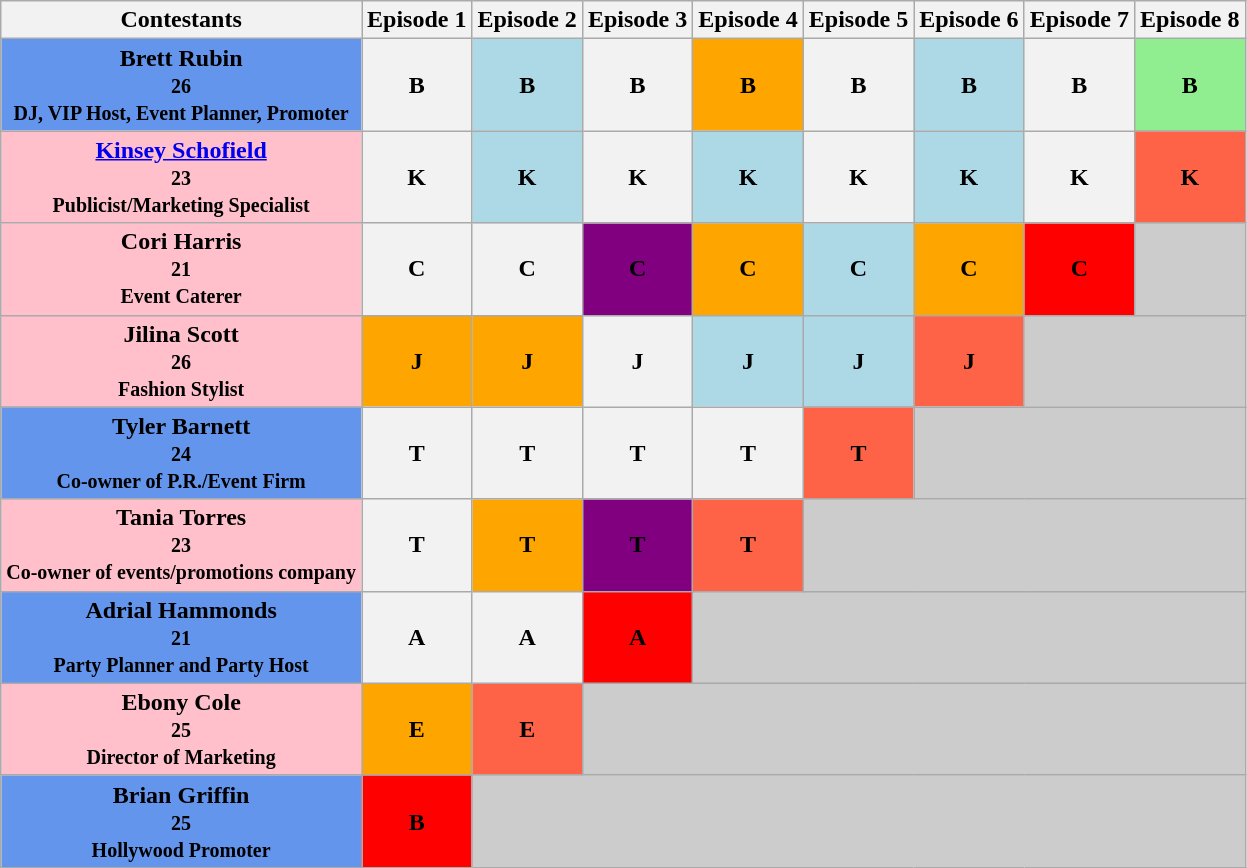<table class="wikitable" align="Center">
<tr>
<th>Contestants</th>
<th>Episode 1</th>
<th>Episode 2</th>
<th>Episode 3</th>
<th>Episode 4</th>
<th>Episode 5</th>
<th>Episode 6</th>
<th>Episode 7</th>
<th>Episode 8</th>
</tr>
<tr>
<th style="background-color:cornflowerblue;"><strong>Brett Rubin</strong><br><small>26</small><br><small>DJ, VIP Host, Event Planner, Promoter</small></th>
<th>B</th>
<th style="background-color:lightblue">B</th>
<th>B</th>
<th style="background-color:orange">B</th>
<th>B</th>
<th style="background-color:lightblue">B</th>
<th>B</th>
<th style="background-color:lightgreen">B</th>
</tr>
<tr>
<th style="background-color:pink;"><strong><a href='#'>Kinsey Schofield</a></strong><br><small>23</small><br><small>Publicist/Marketing Specialist</small></th>
<th>K</th>
<th style="background-color:lightblue">K</th>
<th>K</th>
<th style="background-color:lightblue">K</th>
<th>K</th>
<th style="background-color:lightblue">K</th>
<th>K</th>
<th style="background-color:tomato">K</th>
</tr>
<tr>
<th style="background-color:pink;"><strong>Cori Harris</strong><br><small>21</small><br><small>Event Caterer</small></th>
<th>C</th>
<th>C</th>
<th style="background-color:purple;"><span>C</span></th>
<th style="background-color:orange">C</th>
<th style="background-color:lightblue">C</th>
<th style="background-color:orange">C</th>
<th style="background-color:red">C</th>
<th style="background:#CCCCCC;" colspan="1"></th>
</tr>
<tr>
<th style="background-color:pink;"><strong>Jilina Scott</strong><br><small>26</small><br><small>Fashion Stylist</small></th>
<th style="background-color:orange">J</th>
<th style="background-color:orange">J</th>
<th>J</th>
<th style="background-color:lightblue">J</th>
<th style="background-color:lightblue">J</th>
<th style="background-color:tomato">J</th>
<th style="background:#CCCCCC;" colspan="2"></th>
</tr>
<tr>
<th style="background-color:cornflowerblue;"><strong>Tyler Barnett</strong><br><small>24</small><br><small>Co-owner of P.R./Event Firm</small></th>
<th>T</th>
<th>T</th>
<th>T</th>
<th>T</th>
<th style="background-color:tomato">T</th>
<th style="background:#CCCCCC;" colspan="3"></th>
</tr>
<tr>
<th style="background-color:pink;"><strong>Tania Torres</strong><br><small>23</small><br><small>Co-owner of events/promotions company</small></th>
<th>T</th>
<th style="background-color:orange">T</th>
<th style="background-color:purple;"><span>T</span></th>
<th style="background-color:tomato">T</th>
<th style="background:#CCCCCC;" colspan="4"></th>
</tr>
<tr>
<th style="background-color:cornflowerblue;"><strong>Adrial Hammonds</strong><br><small>21</small><br><small>Party Planner and Party Host</small></th>
<th>A</th>
<th>A</th>
<th style="background-color:red">A</th>
<th style="background:#CCCCCC;" colspan="5"></th>
</tr>
<tr>
<th style="background-color:pink;"><strong>Ebony Cole</strong><br><small>25</small><br><small>Director of Marketing</small></th>
<th style="background-color:orange">E</th>
<th style="background-color:tomato">E</th>
<th style="background:#CCCCCC;" colspan="6"></th>
</tr>
<tr>
<th style="background-color:cornflowerblue;"><strong>Brian Griffin</strong><br><small>25</small><br><small>Hollywood Promoter</small></th>
<th style="background-color:red">B</th>
<th style="background:#CCCCCC;" colspan="7"></th>
</tr>
</table>
